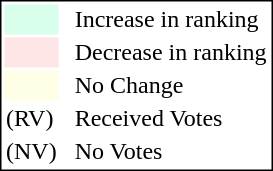<table style="border:1px solid black;">
<tr>
<td style="background:#D8FFEB; width:20px;"></td>
<td> </td>
<td>Increase in ranking</td>
</tr>
<tr>
<td style="background:#FFE6E6; width:20px;"></td>
<td> </td>
<td>Decrease in ranking</td>
</tr>
<tr>
<td style="background:#FFFFE6; width:20px;"></td>
<td> </td>
<td>No Change</td>
</tr>
<tr>
<td>(RV)</td>
<td> </td>
<td>Received Votes</td>
</tr>
<tr>
<td>(NV)</td>
<td> </td>
<td>No Votes</td>
</tr>
</table>
